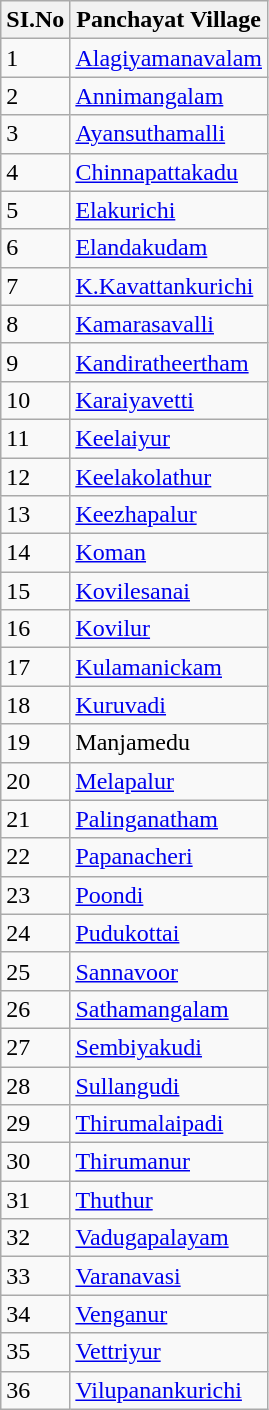<table class="wikitable sortable">
<tr>
<th>SI.No</th>
<th>Panchayat Village</th>
</tr>
<tr>
<td>1</td>
<td><a href='#'>Alagiyamanavalam</a></td>
</tr>
<tr>
<td>2</td>
<td><a href='#'>Annimangalam</a></td>
</tr>
<tr>
<td>3</td>
<td><a href='#'>Ayansuthamalli</a></td>
</tr>
<tr>
<td>4</td>
<td><a href='#'>Chinnapattakadu</a></td>
</tr>
<tr>
<td>5</td>
<td><a href='#'>Elakurichi</a></td>
</tr>
<tr>
<td>6</td>
<td><a href='#'>Elandakudam</a></td>
</tr>
<tr>
<td>7</td>
<td><a href='#'>K.Kavattankurichi</a></td>
</tr>
<tr>
<td>8</td>
<td><a href='#'>Kamarasavalli</a></td>
</tr>
<tr>
<td>9</td>
<td><a href='#'>Kandiratheertham</a></td>
</tr>
<tr>
<td>10</td>
<td><a href='#'>Karaiyavetti</a></td>
</tr>
<tr>
<td>11</td>
<td><a href='#'>Keelaiyur</a></td>
</tr>
<tr>
<td>12</td>
<td><a href='#'>Keelakolathur</a></td>
</tr>
<tr>
<td>13</td>
<td><a href='#'>Keezhapalur</a></td>
</tr>
<tr>
<td>14</td>
<td><a href='#'>Koman</a></td>
</tr>
<tr>
<td>15</td>
<td><a href='#'>Kovilesanai</a></td>
</tr>
<tr>
<td>16</td>
<td><a href='#'>Kovilur</a></td>
</tr>
<tr>
<td>17</td>
<td><a href='#'>Kulamanickam</a></td>
</tr>
<tr>
<td>18</td>
<td><a href='#'>Kuruvadi</a></td>
</tr>
<tr>
<td>19</td>
<td>Manjamedu</td>
</tr>
<tr>
<td>20</td>
<td><a href='#'>Melapalur</a></td>
</tr>
<tr>
<td>21</td>
<td><a href='#'>Palinganatham</a></td>
</tr>
<tr>
<td>22</td>
<td><a href='#'>Papanacheri</a></td>
</tr>
<tr>
<td>23</td>
<td><a href='#'>Poondi</a></td>
</tr>
<tr>
<td>24</td>
<td><a href='#'>Pudukottai</a></td>
</tr>
<tr>
<td>25</td>
<td><a href='#'>Sannavoor</a></td>
</tr>
<tr>
<td>26</td>
<td><a href='#'>Sathamangalam</a></td>
</tr>
<tr>
<td>27</td>
<td><a href='#'>Sembiyakudi</a></td>
</tr>
<tr>
<td>28</td>
<td><a href='#'>Sullangudi</a></td>
</tr>
<tr>
<td>29</td>
<td><a href='#'>Thirumalaipadi</a></td>
</tr>
<tr>
<td>30</td>
<td><a href='#'>Thirumanur</a></td>
</tr>
<tr>
<td>31</td>
<td><a href='#'>Thuthur</a></td>
</tr>
<tr>
<td>32</td>
<td><a href='#'>Vadugapalayam</a></td>
</tr>
<tr>
<td>33</td>
<td><a href='#'>Varanavasi</a></td>
</tr>
<tr>
<td>34</td>
<td><a href='#'>Venganur</a></td>
</tr>
<tr>
<td>35</td>
<td><a href='#'>Vettriyur</a></td>
</tr>
<tr>
<td>36</td>
<td><a href='#'>Vilupanankurichi</a></td>
</tr>
</table>
